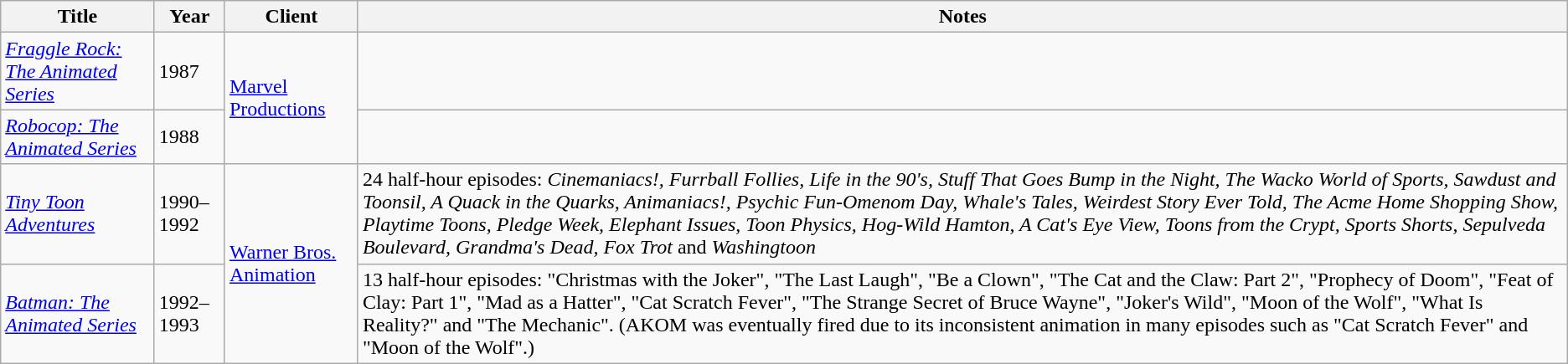<table class="wikitable sortable">
<tr>
<th>Title</th>
<th>Year</th>
<th>Client</th>
<th>Notes</th>
</tr>
<tr>
<td><em><a href='#'>Fraggle Rock: The Animated Series</a></em></td>
<td>1987</td>
<td rowspan=2><a href='#'>Marvel Productions</a></td>
<td></td>
</tr>
<tr>
<td><em><a href='#'>Robocop: The Animated Series</a></em></td>
<td>1988</td>
<td></td>
</tr>
<tr>
<td><em><a href='#'>Tiny Toon Adventures</a></em></td>
<td>1990–1992</td>
<td rowspan=2><a href='#'>Warner Bros. Animation</a></td>
<td>24 half-hour episodes: <em>Cinemaniacs!, Furrball Follies, Life in the 90's, Stuff That Goes Bump in the Night, The Wacko World of Sports, Sawdust and Toonsil, A Quack in the Quarks, Animaniacs!, Psychic Fun-Omenom Day, Whale's Tales, Weirdest Story Ever Told, The Acme Home Shopping Show, Playtime Toons, Pledge Week, Elephant Issues, Toon Physics, Hog-Wild Hamton, A Cat's Eye View, Toons from the Crypt, Sports Shorts, Sepulveda Boulevard, Grandma's Dead, Fox Trot</em> and <em>Washingtoon</em></td>
</tr>
<tr>
<td><em><a href='#'>Batman: The Animated Series</a></em></td>
<td>1992–1993</td>
<td>13 half-hour episodes: "Christmas with the Joker", "The Last Laugh", "Be a Clown", "The Cat and the Claw: Part 2", "Prophecy of Doom", "Feat of Clay: Part 1", "Mad as a Hatter", "Cat Scratch Fever", "The Strange Secret of Bruce Wayne", "Joker's Wild", "Moon of the Wolf", "What Is Reality?" and "The Mechanic". (AKOM was eventually fired due to its inconsistent animation in many episodes such as "Cat Scratch Fever" and "Moon of the Wolf".)</td>
</tr>
</table>
